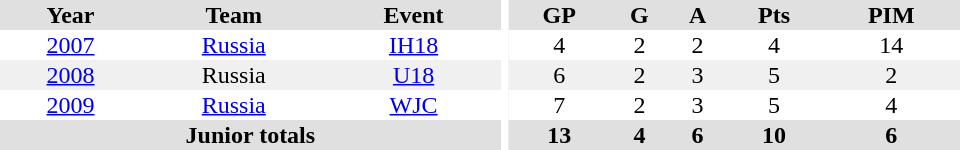<table border="0" cellpadding="1" cellspacing="0" ID="Table3" style="text-align:center; width:40em">
<tr bgcolor="#e0e0e0">
<th>Year</th>
<th>Team</th>
<th>Event</th>
<th rowspan="102" bgcolor="#ffffff"></th>
<th>GP</th>
<th>G</th>
<th>A</th>
<th>Pts</th>
<th>PIM</th>
</tr>
<tr>
<td><a href='#'>2007</a></td>
<td><a href='#'>Russia</a></td>
<td><a href='#'>IH18</a></td>
<td>4</td>
<td>2</td>
<td>2</td>
<td>4</td>
<td>14</td>
</tr>
<tr bgcolor="#f0f0f0">
<td><a href='#'>2008</a></td>
<td>Russia</td>
<td><a href='#'>U18</a></td>
<td>6</td>
<td>2</td>
<td>3</td>
<td>5</td>
<td>2</td>
</tr>
<tr>
<td><a href='#'>2009</a></td>
<td><a href='#'>Russia</a></td>
<td><a href='#'>WJC</a></td>
<td>7</td>
<td>2</td>
<td>3</td>
<td>5</td>
<td>4</td>
</tr>
<tr bgcolor="#e0e0e0">
<th colspan="3">Junior totals</th>
<th>13</th>
<th>4</th>
<th>6</th>
<th>10</th>
<th>6</th>
</tr>
</table>
